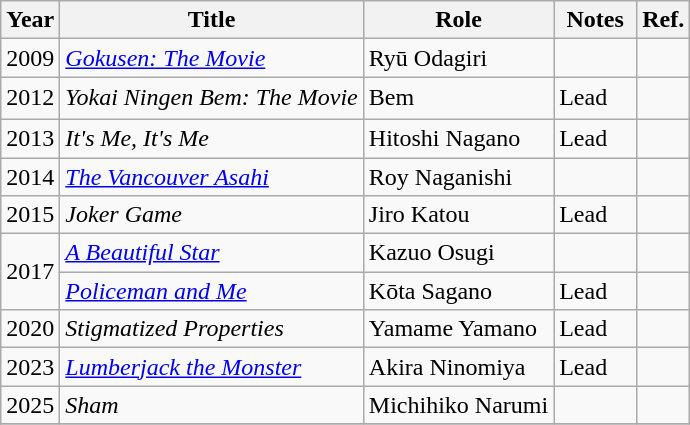<table class="wikitable">
<tr>
<th>Year</th>
<th>Title</th>
<th>Role</th>
<th>Notes</th>
<th class="unsortable">Ref.</th>
</tr>
<tr>
<td>2009</td>
<td><em><a href='#'>Gokusen: The Movie</a></em></td>
<td>Ryū Odagiri</td>
<td></td>
<td></td>
</tr>
<tr>
<td>2012</td>
<td><em>Yokai Ningen Bem: The Movie</em></td>
<td>Bem</td>
<td>Lead　</td>
<td></td>
</tr>
<tr>
<td>2013</td>
<td><em>It's Me, It's Me</em></td>
<td>Hitoshi Nagano</td>
<td>Lead</td>
<td></td>
</tr>
<tr>
<td>2014</td>
<td><em><a href='#'>The Vancouver Asahi</a></em></td>
<td>Roy Naganishi</td>
<td></td>
<td></td>
</tr>
<tr>
<td>2015</td>
<td><em>Joker Game</em></td>
<td>Jiro Katou</td>
<td>Lead</td>
<td></td>
</tr>
<tr>
<td rowspan="2">2017</td>
<td><em><a href='#'>A Beautiful Star</a></em></td>
<td>Kazuo Osugi</td>
<td></td>
<td></td>
</tr>
<tr>
<td><em><a href='#'>Policeman and Me</a></em></td>
<td>Kōta Sagano</td>
<td>Lead</td>
<td></td>
</tr>
<tr>
<td>2020</td>
<td><em>Stigmatized Properties</em></td>
<td>Yamame Yamano</td>
<td>Lead</td>
<td></td>
</tr>
<tr>
<td>2023</td>
<td><em><a href='#'>Lumberjack the Monster</a></em></td>
<td>Akira Ninomiya</td>
<td>Lead</td>
<td></td>
</tr>
<tr>
<td>2025</td>
<td><em>Sham</em></td>
<td>Michihiko Narumi</td>
<td></td>
<td></td>
</tr>
<tr>
</tr>
</table>
